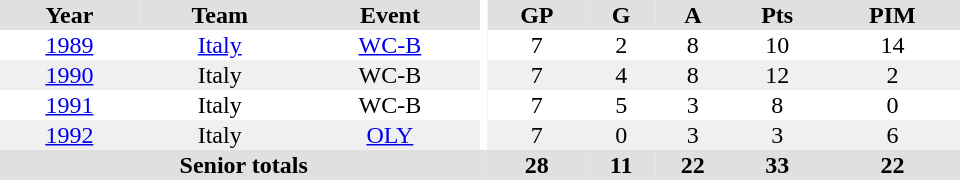<table border="0" cellpadding="1" cellspacing="0" ID="Table3" style="text-align:center; width:40em">
<tr bgcolor="#e0e0e0">
<th>Year</th>
<th>Team</th>
<th>Event</th>
<th rowspan="102" bgcolor="#ffffff"></th>
<th>GP</th>
<th>G</th>
<th>A</th>
<th>Pts</th>
<th>PIM</th>
</tr>
<tr>
<td><a href='#'>1989</a></td>
<td><a href='#'>Italy</a></td>
<td><a href='#'>WC-B</a></td>
<td>7</td>
<td>2</td>
<td>8</td>
<td>10</td>
<td>14</td>
</tr>
<tr bgcolor="#f0f0f0">
<td><a href='#'>1990</a></td>
<td>Italy</td>
<td>WC-B</td>
<td>7</td>
<td>4</td>
<td>8</td>
<td>12</td>
<td>2</td>
</tr>
<tr>
<td><a href='#'>1991</a></td>
<td>Italy</td>
<td>WC-B</td>
<td>7</td>
<td>5</td>
<td>3</td>
<td>8</td>
<td>0</td>
</tr>
<tr bgcolor="#f0f0f0">
<td><a href='#'>1992</a></td>
<td>Italy</td>
<td><a href='#'>OLY</a></td>
<td>7</td>
<td>0</td>
<td>3</td>
<td>3</td>
<td>6</td>
</tr>
<tr bgcolor="#e0e0e0">
<th colspan="4">Senior totals</th>
<th>28</th>
<th>11</th>
<th>22</th>
<th>33</th>
<th>22</th>
</tr>
</table>
